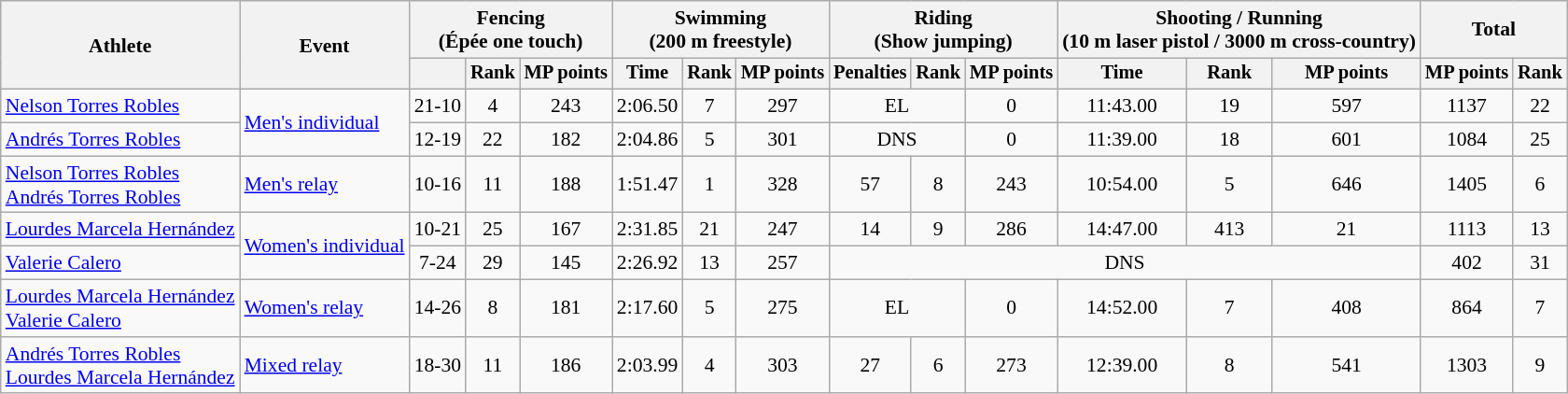<table class=wikitable style=font-size:90%;text-align:center>
<tr>
<th rowspan=2>Athlete</th>
<th rowspan=2>Event</th>
<th colspan=3>Fencing<br><span>(Épée one touch)</span></th>
<th colspan=3>Swimming<br><span>(200 m freestyle)</span></th>
<th colspan=3>Riding<br><span>(Show jumping)</span></th>
<th colspan=3>Shooting / Running<br><span>(10 m laser pistol / 3000 m cross-country)</span></th>
<th colspan=2>Total</th>
</tr>
<tr style=font-size:95%>
<th></th>
<th>Rank</th>
<th>MP points</th>
<th>Time</th>
<th>Rank</th>
<th>MP points</th>
<th>Penalties</th>
<th>Rank</th>
<th>MP points</th>
<th>Time</th>
<th>Rank</th>
<th>MP points</th>
<th>MP points</th>
<th>Rank</th>
</tr>
<tr>
<td align=left><a href='#'>Nelson Torres Robles</a></td>
<td align=left rowspan=2><a href='#'>Men's individual</a></td>
<td>21-10</td>
<td>4</td>
<td>243</td>
<td>2:06.50</td>
<td>7</td>
<td>297</td>
<td colspan=2>EL</td>
<td>0</td>
<td>11:43.00</td>
<td>19</td>
<td>597</td>
<td>1137</td>
<td>22</td>
</tr>
<tr>
<td align=left><a href='#'>Andrés Torres Robles</a></td>
<td>12-19</td>
<td>22</td>
<td>182</td>
<td>2:04.86</td>
<td>5</td>
<td>301</td>
<td colspan=2>DNS</td>
<td>0</td>
<td>11:39.00</td>
<td>18</td>
<td>601</td>
<td>1084</td>
<td>25</td>
</tr>
<tr>
<td align=left><a href='#'>Nelson Torres Robles</a><br><a href='#'>Andrés Torres Robles</a></td>
<td align=left><a href='#'>Men's relay</a></td>
<td>10-16</td>
<td>11</td>
<td>188</td>
<td>1:51.47</td>
<td>1</td>
<td>328</td>
<td>57</td>
<td>8</td>
<td>243</td>
<td>10:54.00</td>
<td>5</td>
<td>646</td>
<td>1405</td>
<td>6</td>
</tr>
<tr>
<td align=left><a href='#'>Lourdes Marcela Hernández</a></td>
<td align=left rowspan=2><a href='#'>Women's individual</a></td>
<td>10-21</td>
<td>25</td>
<td>167</td>
<td>2:31.85</td>
<td>21</td>
<td>247</td>
<td>14</td>
<td>9</td>
<td>286</td>
<td>14:47.00</td>
<td>413</td>
<td>21</td>
<td>1113</td>
<td>13</td>
</tr>
<tr>
<td align=left><a href='#'>Valerie Calero</a></td>
<td>7-24</td>
<td>29</td>
<td>145</td>
<td>2:26.92</td>
<td>13</td>
<td>257</td>
<td colspan=6>DNS</td>
<td>402</td>
<td>31</td>
</tr>
<tr>
<td align=left><a href='#'>Lourdes Marcela Hernández</a><br><a href='#'>Valerie Calero</a></td>
<td align=left><a href='#'>Women's relay</a></td>
<td>14-26</td>
<td>8</td>
<td>181</td>
<td>2:17.60</td>
<td>5</td>
<td>275</td>
<td colspan=2>EL</td>
<td>0</td>
<td>14:52.00</td>
<td>7</td>
<td>408</td>
<td>864</td>
<td>7</td>
</tr>
<tr>
<td align=left><a href='#'>Andrés Torres Robles</a><br><a href='#'>Lourdes Marcela Hernández</a></td>
<td align=left><a href='#'>Mixed relay</a></td>
<td>18-30</td>
<td>11</td>
<td>186</td>
<td>2:03.99</td>
<td>4</td>
<td>303</td>
<td>27</td>
<td>6</td>
<td>273</td>
<td>12:39.00</td>
<td>8</td>
<td>541</td>
<td>1303</td>
<td>9</td>
</tr>
</table>
